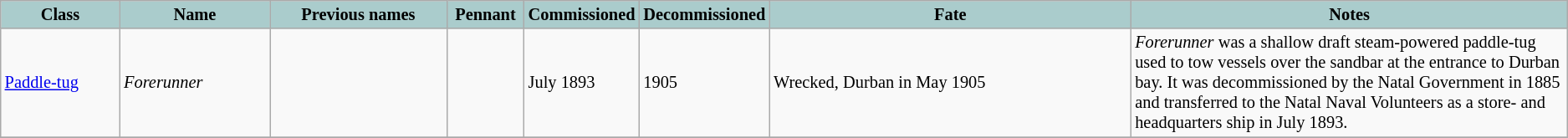<table class="wikitable sortable" style="font-style: normal; font-size: 85%">
<tr>
<th style="width:8%; background-color:#aacccc">Class</th>
<th style="width:10%; background-color:#aacccc">Name</th>
<th class=unsortable style="width:12%; background-color:#aacccc">Previous names</th>
<th style="width:5%; background-color:#aacccc">Pennant</th>
<th style="width:5%; background-color:#aacccc">Commissioned</th>
<th style="width:5%; background-color:#aacccc">Decommissioned</th>
<th class=unsortable style="width:25%; background-color:#aacccc">Fate</th>
<th class=unsortable style="width:30%; background-color:#aacccc">Notes</th>
</tr>
<tr>
<td><a href='#'>Paddle-tug</a></td>
<td><em>Forerunner</em></td>
<td></td>
<td></td>
<td>July 1893</td>
<td>1905</td>
<td>Wrecked, Durban in May 1905</td>
<td><em>Forerunner</em> was a shallow draft steam-powered paddle-tug used to tow vessels over the sandbar at the entrance to Durban bay.  It was decommissioned by the Natal Government in 1885 and transferred to the Natal Naval Volunteers as a store- and headquarters ship in July 1893.</td>
</tr>
<tr>
</tr>
</table>
